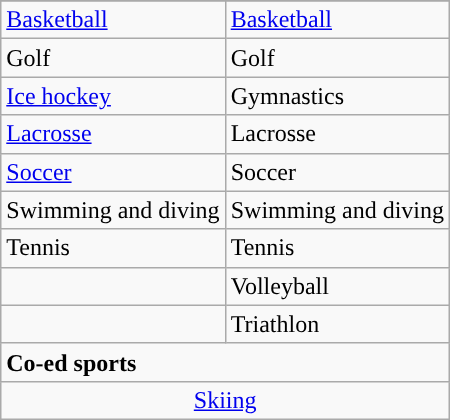<table class="wikitable" style=" ">
<tr>
</tr>
<tr>
<td><a href='#'>Basketball</a></td>
<td><a href='#'>Basketball</a></td>
</tr>
<tr>
<td>Golf</td>
<td>Golf</td>
</tr>
<tr>
<td><a href='#'>Ice hockey</a></td>
<td>Gymnastics</td>
</tr>
<tr>
<td><a href='#'>Lacrosse</a></td>
<td>Lacrosse</td>
</tr>
<tr>
<td><a href='#'>Soccer</a></td>
<td>Soccer</td>
</tr>
<tr>
<td>Swimming and diving</td>
<td>Swimming and diving</td>
</tr>
<tr>
<td>Tennis</td>
<td>Tennis</td>
</tr>
<tr>
<td></td>
<td>Volleyball</td>
</tr>
<tr>
<td></td>
<td>Triathlon</td>
</tr>
<tr>
<td colspan="2"><strong>Co-ed sports</strong></td>
</tr>
<tr style="text-align:center">
<td colspan="2"><a href='#'>Skiing</a></td>
</tr>
</table>
